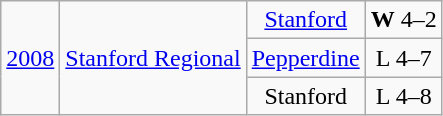<table class="wikitable style="text-align:center;">
<tr style="text-align:center;">
<td rowspan="3"><a href='#'>2008</a></td>
<td rowspan="3"><a href='#'>Stanford Regional</a></td>
<td><a href='#'>Stanford</a></td>
<td><strong>W</strong> 4–2</td>
</tr>
<tr style="text-align:center;">
<td><a href='#'>Pepperdine</a></td>
<td>L 4–7</td>
</tr>
<tr style="text-align:center;">
<td>Stanford</td>
<td>L 4–8</td>
</tr>
</table>
